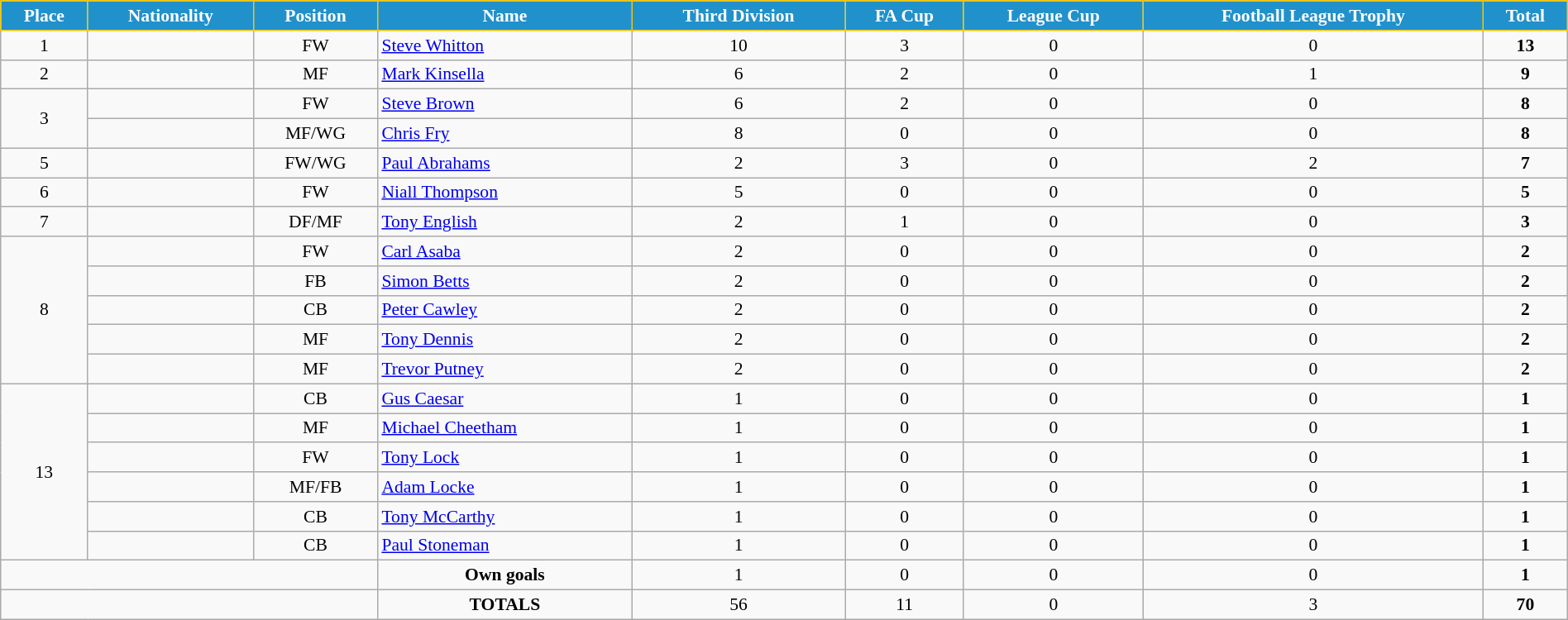<table class="wikitable" style="text-align:center; font-size:90%; width:100%;">
<tr>
<th style="background:#2191CC; color:white; border:1px solid #F7C408; text-align:center;">Place</th>
<th style="background:#2191CC; color:white; border:1px solid #F7C408; text-align:center;">Nationality</th>
<th style="background:#2191CC; color:white; border:1px solid #F7C408; text-align:center;">Position</th>
<th style="background:#2191CC; color:white; border:1px solid #F7C408; text-align:center;">Name</th>
<th style="background:#2191CC; color:white; border:1px solid #F7C408; text-align:center;">Third Division</th>
<th style="background:#2191CC; color:white; border:1px solid #F7C408; text-align:center;">FA Cup</th>
<th style="background:#2191CC; color:white; border:1px solid #F7C408; text-align:center;">League Cup</th>
<th style="background:#2191CC; color:white; border:1px solid #F7C408; text-align:center;">Football League Trophy</th>
<th style="background:#2191CC; color:white; border:1px solid #F7C408; text-align:center;">Total</th>
</tr>
<tr>
<td>1</td>
<td></td>
<td>FW</td>
<td align="left"><a href='#'>Steve Whitton</a></td>
<td>10</td>
<td>3</td>
<td>0</td>
<td>0</td>
<td><strong>13</strong></td>
</tr>
<tr>
<td>2</td>
<td></td>
<td>MF</td>
<td align="left"><a href='#'>Mark Kinsella</a></td>
<td>6</td>
<td>2</td>
<td>0</td>
<td>1</td>
<td><strong>9</strong></td>
</tr>
<tr>
<td rowspan=2>3</td>
<td></td>
<td>FW</td>
<td align="left"><a href='#'>Steve Brown</a></td>
<td>6</td>
<td>2</td>
<td>0</td>
<td>0</td>
<td><strong>8</strong></td>
</tr>
<tr>
<td></td>
<td>MF/WG</td>
<td align="left"><a href='#'>Chris Fry</a></td>
<td>8</td>
<td>0</td>
<td>0</td>
<td>0</td>
<td><strong>8</strong></td>
</tr>
<tr>
<td>5</td>
<td></td>
<td>FW/WG</td>
<td align="left"><a href='#'>Paul Abrahams</a></td>
<td>2</td>
<td>3</td>
<td>0</td>
<td>2</td>
<td><strong>7</strong></td>
</tr>
<tr>
<td>6</td>
<td></td>
<td>FW</td>
<td align="left"><a href='#'>Niall Thompson</a></td>
<td>5</td>
<td>0</td>
<td>0</td>
<td>0</td>
<td><strong>5</strong></td>
</tr>
<tr>
<td>7</td>
<td></td>
<td>DF/MF</td>
<td align="left"><a href='#'>Tony English</a></td>
<td>2</td>
<td>1</td>
<td>0</td>
<td>0</td>
<td><strong>3</strong></td>
</tr>
<tr>
<td rowspan=5>8</td>
<td></td>
<td>FW</td>
<td align="left"><a href='#'>Carl Asaba</a></td>
<td>2</td>
<td>0</td>
<td>0</td>
<td>0</td>
<td><strong>2</strong></td>
</tr>
<tr>
<td></td>
<td>FB</td>
<td align="left"><a href='#'>Simon Betts</a></td>
<td>2</td>
<td>0</td>
<td>0</td>
<td>0</td>
<td><strong>2</strong></td>
</tr>
<tr>
<td></td>
<td>CB</td>
<td align="left"><a href='#'>Peter Cawley</a></td>
<td>2</td>
<td>0</td>
<td>0</td>
<td>0</td>
<td><strong>2</strong></td>
</tr>
<tr>
<td></td>
<td>MF</td>
<td align="left"><a href='#'>Tony Dennis</a></td>
<td>2</td>
<td>0</td>
<td>0</td>
<td>0</td>
<td><strong>2</strong></td>
</tr>
<tr>
<td></td>
<td>MF</td>
<td align="left"><a href='#'>Trevor Putney</a></td>
<td>2</td>
<td>0</td>
<td>0</td>
<td>0</td>
<td><strong>2</strong></td>
</tr>
<tr>
<td rowspan=6>13</td>
<td></td>
<td>CB</td>
<td align="left"><a href='#'>Gus Caesar</a></td>
<td>1</td>
<td>0</td>
<td>0</td>
<td>0</td>
<td><strong>1</strong></td>
</tr>
<tr>
<td></td>
<td>MF</td>
<td align="left"><a href='#'>Michael Cheetham</a></td>
<td>1</td>
<td>0</td>
<td>0</td>
<td>0</td>
<td><strong>1</strong></td>
</tr>
<tr>
<td></td>
<td>FW</td>
<td align="left"><a href='#'>Tony Lock</a></td>
<td>1</td>
<td>0</td>
<td>0</td>
<td>0</td>
<td><strong>1</strong></td>
</tr>
<tr>
<td></td>
<td>MF/FB</td>
<td align="left"><a href='#'>Adam Locke</a></td>
<td>1</td>
<td>0</td>
<td>0</td>
<td>0</td>
<td><strong>1</strong></td>
</tr>
<tr>
<td></td>
<td>CB</td>
<td align="left"><a href='#'>Tony McCarthy</a></td>
<td>1</td>
<td>0</td>
<td>0</td>
<td>0</td>
<td><strong>1</strong></td>
</tr>
<tr>
<td></td>
<td>CB</td>
<td align="left"><a href='#'>Paul Stoneman</a></td>
<td>1</td>
<td>0</td>
<td>0</td>
<td>0</td>
<td><strong>1</strong></td>
</tr>
<tr>
<td colspan="3"></td>
<td><strong>Own goals</strong></td>
<td>1</td>
<td>0</td>
<td>0</td>
<td>0</td>
<td><strong>1</strong></td>
</tr>
<tr>
<td colspan="3"></td>
<td><strong>TOTALS</strong></td>
<td>56</td>
<td>11</td>
<td>0</td>
<td>3</td>
<td><strong>70</strong></td>
</tr>
</table>
